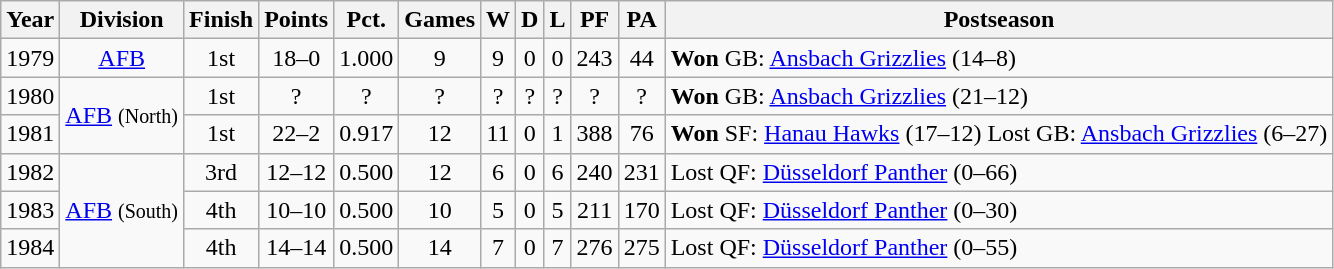<table class="wikitable">
<tr>
<th>Year</th>
<th>Division</th>
<th>Finish</th>
<th>Points</th>
<th>Pct.</th>
<th>Games</th>
<th>W</th>
<th>D</th>
<th>L</th>
<th>PF</th>
<th>PA</th>
<th>Postseason</th>
</tr>
<tr align="center">
<td>1979</td>
<td><a href='#'>AFB</a></td>
<td>1st</td>
<td>18–0</td>
<td>1.000</td>
<td>9</td>
<td>9</td>
<td>0</td>
<td>0</td>
<td>243</td>
<td>44</td>
<td align="left"><strong>Won</strong> GB: <a href='#'>Ansbach Grizzlies</a> (14–8)</td>
</tr>
<tr align="center">
<td>1980</td>
<td rowspan=2><a href='#'>AFB</a> <small>(North)</small></td>
<td>1st</td>
<td>?</td>
<td>?</td>
<td>?</td>
<td>?</td>
<td>?</td>
<td>?</td>
<td>?</td>
<td>?</td>
<td align="left"><strong>Won</strong> GB: <a href='#'>Ansbach Grizzlies</a> (21–12)</td>
</tr>
<tr align="center">
<td>1981</td>
<td>1st</td>
<td>22–2</td>
<td>0.917</td>
<td>12</td>
<td>11</td>
<td>0</td>
<td>1</td>
<td>388</td>
<td>76</td>
<td align="left"><strong>Won</strong> SF: <a href='#'>Hanau Hawks</a> (17–12)  Lost GB: <a href='#'>Ansbach Grizzlies</a> (6–27)</td>
</tr>
<tr align="center">
<td>1982</td>
<td rowspan=3><a href='#'>AFB</a> <small>(South)</small></td>
<td>3rd</td>
<td>12–12</td>
<td>0.500</td>
<td>12</td>
<td>6</td>
<td>0</td>
<td>6</td>
<td>240</td>
<td>231</td>
<td align="left">Lost QF: <a href='#'>Düsseldorf Panther</a> (0–66)</td>
</tr>
<tr align="center">
<td>1983</td>
<td>4th</td>
<td>10–10</td>
<td>0.500</td>
<td>10</td>
<td>5</td>
<td>0</td>
<td>5</td>
<td>211</td>
<td>170</td>
<td align="left">Lost QF: <a href='#'>Düsseldorf Panther</a> (0–30)</td>
</tr>
<tr align="center">
<td>1984</td>
<td>4th</td>
<td>14–14</td>
<td>0.500</td>
<td>14</td>
<td>7</td>
<td>0</td>
<td>7</td>
<td>276</td>
<td>275</td>
<td align="left">Lost QF: <a href='#'>Düsseldorf Panther</a> (0–55)</td>
</tr>
</table>
